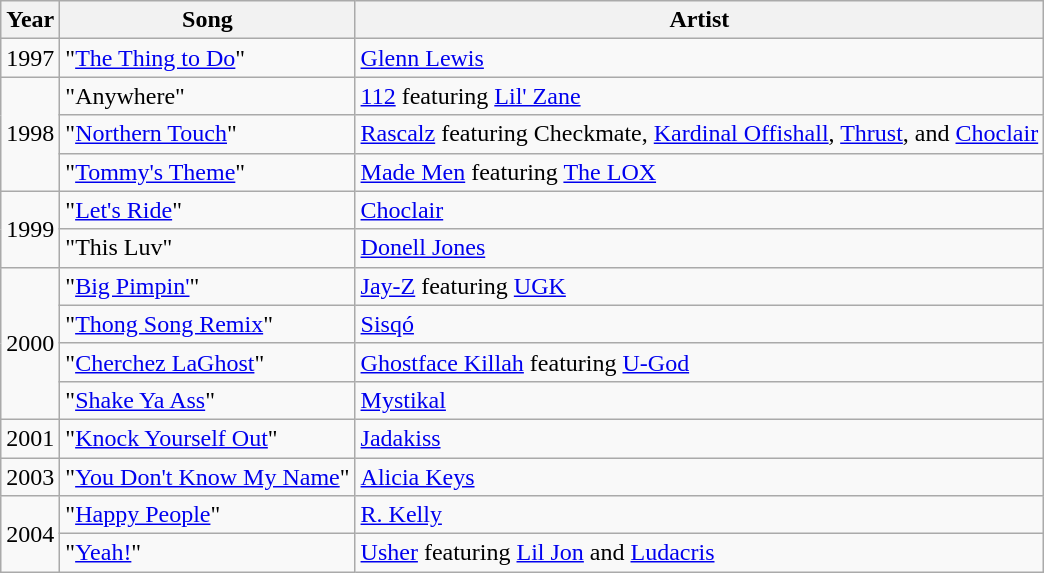<table class="wikitable sortable">
<tr>
<th>Year</th>
<th>Song</th>
<th>Artist</th>
</tr>
<tr>
<td>1997</td>
<td data-sort-value="Thing to Do, The">"<a href='#'>The Thing to Do</a>"</td>
<td><a href='#'>Glenn Lewis</a></td>
</tr>
<tr>
<td rowspan=3>1998</td>
<td>"Anywhere"</td>
<td><a href='#'>112</a> featuring <a href='#'>Lil' Zane</a></td>
</tr>
<tr>
<td>"<a href='#'>Northern Touch</a>"</td>
<td><a href='#'>Rascalz</a> featuring Checkmate, <a href='#'>Kardinal Offishall</a>, <a href='#'>Thrust</a>, and <a href='#'>Choclair</a></td>
</tr>
<tr>
<td>"<a href='#'>Tommy's Theme</a>"</td>
<td><a href='#'>Made Men</a> featuring <a href='#'>The LOX</a></td>
</tr>
<tr>
<td rowspan=2>1999</td>
<td>"<a href='#'>Let's Ride</a>"</td>
<td><a href='#'>Choclair</a></td>
</tr>
<tr>
<td>"This Luv"</td>
<td><a href='#'>Donell Jones</a></td>
</tr>
<tr>
<td rowspan=4>2000</td>
<td>"<a href='#'>Big Pimpin'</a>"</td>
<td><a href='#'>Jay-Z</a> featuring <a href='#'>UGK</a></td>
</tr>
<tr>
<td>"<a href='#'>Thong Song Remix</a>"</td>
<td><a href='#'>Sisqó</a></td>
</tr>
<tr>
<td>"<a href='#'>Cherchez LaGhost</a>"</td>
<td><a href='#'>Ghostface Killah</a> featuring <a href='#'>U-God</a></td>
</tr>
<tr>
<td>"<a href='#'>Shake Ya Ass</a>"</td>
<td><a href='#'>Mystikal</a></td>
</tr>
<tr>
<td>2001</td>
<td>"<a href='#'>Knock Yourself Out</a>"</td>
<td><a href='#'>Jadakiss</a></td>
</tr>
<tr>
<td>2003</td>
<td>"<a href='#'>You Don't Know My Name</a>"</td>
<td><a href='#'>Alicia Keys</a></td>
</tr>
<tr>
<td rowspan=2>2004</td>
<td>"<a href='#'>Happy People</a>"</td>
<td><a href='#'>R. Kelly</a></td>
</tr>
<tr>
<td>"<a href='#'>Yeah!</a>"</td>
<td><a href='#'>Usher</a> featuring <a href='#'>Lil Jon</a> and <a href='#'>Ludacris</a></td>
</tr>
</table>
